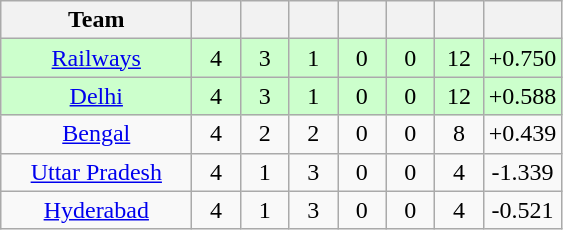<table class="wikitable" style="text-align:center">
<tr>
<th style="width:120px">Team</th>
<th style="width:25px"></th>
<th style="width:25px"></th>
<th style="width:25px"></th>
<th style="width:25px"></th>
<th style="width:25px"></th>
<th style="width:25px"></th>
<th style="width:40px;"></th>
</tr>
<tr style="background-color:#cfc">
<td><a href='#'>Railways</a></td>
<td>4</td>
<td>3</td>
<td>1</td>
<td>0</td>
<td>0</td>
<td>12</td>
<td>+0.750</td>
</tr>
<tr style="background-color:#cfc">
<td><a href='#'>Delhi</a></td>
<td>4</td>
<td>3</td>
<td>1</td>
<td>0</td>
<td>0</td>
<td>12</td>
<td>+0.588</td>
</tr>
<tr>
<td><a href='#'>Bengal</a></td>
<td>4</td>
<td>2</td>
<td>2</td>
<td>0</td>
<td>0</td>
<td>8</td>
<td>+0.439</td>
</tr>
<tr>
<td><a href='#'>Uttar Pradesh</a></td>
<td>4</td>
<td>1</td>
<td>3</td>
<td>0</td>
<td>0</td>
<td>4</td>
<td>-1.339</td>
</tr>
<tr>
<td><a href='#'>Hyderabad</a></td>
<td>4</td>
<td>1</td>
<td>3</td>
<td>0</td>
<td>0</td>
<td>4</td>
<td>-0.521</td>
</tr>
</table>
